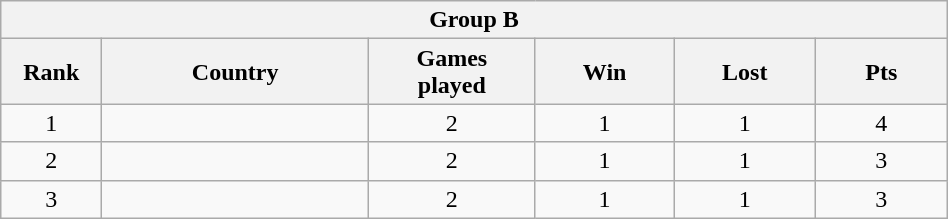<table class="wikitable" style= "text-align: center; Width:50%">
<tr>
<th colspan= 6>Group B</th>
</tr>
<tr>
<th width=2%>Rank</th>
<th width=10%>Country</th>
<th width=5%>Games <br> played</th>
<th width=5%>Win</th>
<th width=5%>Lost</th>
<th width=5%>Pts</th>
</tr>
<tr>
<td>1</td>
<td style= "text-align: left"></td>
<td>2</td>
<td>1</td>
<td>1</td>
<td>4</td>
</tr>
<tr>
<td>2</td>
<td style= "text-align: left"></td>
<td>2</td>
<td>1</td>
<td>1</td>
<td>3</td>
</tr>
<tr>
<td>3</td>
<td style= "text-align: left"></td>
<td>2</td>
<td>1</td>
<td>1</td>
<td>3</td>
</tr>
</table>
